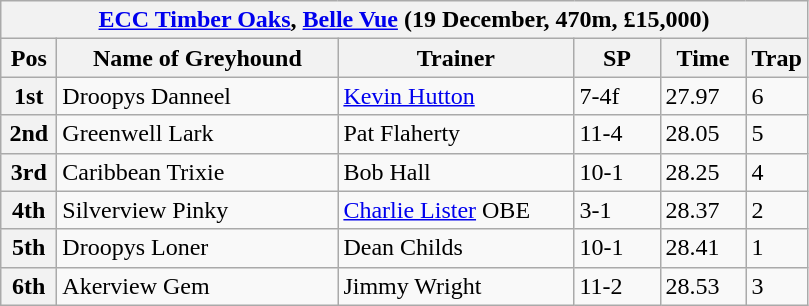<table class="wikitable">
<tr>
<th colspan="6"><a href='#'>ECC Timber Oaks</a>, <a href='#'>Belle Vue</a> (19 December, 470m, £15,000)</th>
</tr>
<tr>
<th width=30>Pos</th>
<th width=180>Name of Greyhound</th>
<th width=150>Trainer</th>
<th width=50>SP</th>
<th width=50>Time</th>
<th width=30>Trap</th>
</tr>
<tr>
<th>1st</th>
<td>Droopys Danneel</td>
<td><a href='#'>Kevin Hutton</a></td>
<td>7-4f</td>
<td>27.97</td>
<td>6</td>
</tr>
<tr>
<th>2nd</th>
<td>Greenwell Lark</td>
<td>Pat Flaherty</td>
<td>11-4</td>
<td>28.05</td>
<td>5</td>
</tr>
<tr>
<th>3rd</th>
<td>Caribbean Trixie</td>
<td>Bob Hall</td>
<td>10-1</td>
<td>28.25</td>
<td>4</td>
</tr>
<tr>
<th>4th</th>
<td>Silverview Pinky</td>
<td><a href='#'>Charlie Lister</a> OBE</td>
<td>3-1</td>
<td>28.37</td>
<td>2</td>
</tr>
<tr>
<th>5th</th>
<td>Droopys Loner</td>
<td>Dean Childs</td>
<td>10-1</td>
<td>28.41</td>
<td>1</td>
</tr>
<tr>
<th>6th</th>
<td>Akerview Gem</td>
<td>Jimmy Wright</td>
<td>11-2</td>
<td>28.53</td>
<td>3</td>
</tr>
</table>
